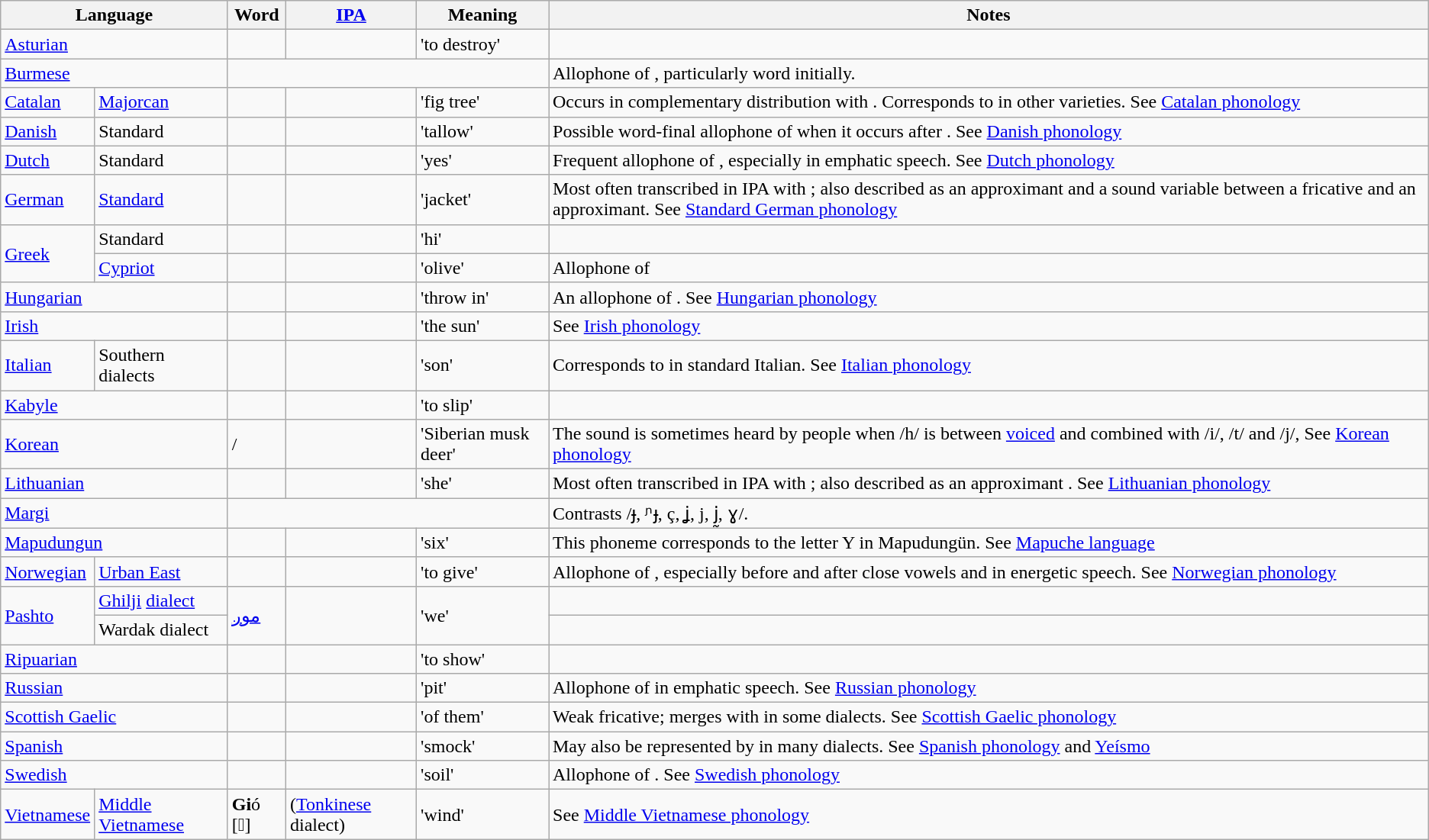<table class="wikitable">
<tr>
<th colspan="2">Language</th>
<th>Word</th>
<th><a href='#'>IPA</a></th>
<th>Meaning</th>
<th>Notes</th>
</tr>
<tr>
<td colspan="2"><a href='#'>Asturian</a></td>
<td></td>
<td></td>
<td>'to destroy'</td>
<td></td>
</tr>
<tr>
<td colspan="2"><a href='#'>Burmese</a></td>
<td colspan="3"></td>
<td>Allophone of , particularly word initially.</td>
</tr>
<tr>
<td><a href='#'>Catalan</a></td>
<td><a href='#'>Majorcan</a></td>
<td></td>
<td></td>
<td>'fig tree'</td>
<td>Occurs in complementary distribution with . Corresponds to  in other varieties. See <a href='#'>Catalan phonology</a></td>
</tr>
<tr>
<td><a href='#'>Danish</a></td>
<td>Standard</td>
<td></td>
<td></td>
<td>'tallow'</td>
<td>Possible word-final allophone of  when it occurs after . See <a href='#'>Danish phonology</a></td>
</tr>
<tr>
<td><a href='#'>Dutch</a></td>
<td>Standard</td>
<td></td>
<td></td>
<td>'yes'</td>
<td>Frequent allophone of , especially in emphatic speech. See <a href='#'>Dutch phonology</a></td>
</tr>
<tr>
<td><a href='#'>German</a></td>
<td><a href='#'>Standard</a></td>
<td></td>
<td></td>
<td>'jacket'</td>
<td>Most often transcribed in IPA with ; also described as an approximant  and a sound variable between a fricative and an approximant. See <a href='#'>Standard German phonology</a></td>
</tr>
<tr>
<td rowspan="2"><a href='#'>Greek</a></td>
<td>Standard</td>
<td></td>
<td></td>
<td>'hi'</td>
</tr>
<tr>
<td><a href='#'>Cypriot</a></td>
<td></td>
<td></td>
<td>'olive'</td>
<td>Allophone of </td>
</tr>
<tr>
<td colspan="2"><a href='#'>Hungarian</a></td>
<td></td>
<td></td>
<td>'throw in'</td>
<td>An allophone of . See <a href='#'>Hungarian phonology</a></td>
</tr>
<tr>
<td colspan="2"><a href='#'>Irish</a></td>
<td></td>
<td></td>
<td>'the sun'</td>
<td>See <a href='#'>Irish phonology</a></td>
</tr>
<tr>
<td><a href='#'>Italian</a></td>
<td>Southern dialects</td>
<td></td>
<td></td>
<td>'son'</td>
<td>Corresponds to  in standard Italian. See <a href='#'>Italian phonology</a></td>
</tr>
<tr>
<td colspan="2"><a href='#'>Kabyle</a></td>
<td></td>
<td></td>
<td>'to slip'</td>
<td></td>
</tr>
<tr>
<td colspan="2"><a href='#'>Korean</a></td>
<td> / </td>
<td></td>
<td>'Siberian musk deer'</td>
<td>The sound is sometimes heard by people when /h/ is between <a href='#'>voiced</a> and combined with /i/, /t/ and /j/, See <a href='#'>Korean phonology</a></td>
</tr>
<tr>
<td colspan="2"><a href='#'>Lithuanian</a></td>
<td></td>
<td></td>
<td>'she'</td>
<td>Most often transcribed in IPA with ; also described as an approximant . See <a href='#'>Lithuanian phonology</a></td>
</tr>
<tr>
<td colspan="2"><a href='#'>Margi</a></td>
<td colspan="3"></td>
<td>Contrasts /ɟ, ᶮɟ, ç, ʝ, j, j̰, ɣ/.</td>
</tr>
<tr>
<td colspan="2"><a href='#'>Mapudungun</a></td>
<td></td>
<td></td>
<td>'six'</td>
<td>This phoneme corresponds to the letter Y in Mapudungün. See <a href='#'>Mapuche language</a></td>
</tr>
<tr>
<td><a href='#'>Norwegian</a></td>
<td><a href='#'>Urban East</a></td>
<td></td>
<td></td>
<td>'to give'</td>
<td>Allophone of , especially before and after close vowels and in energetic speech. See <a href='#'>Norwegian phonology</a></td>
</tr>
<tr>
<td rowspan="2"><a href='#'>Pashto</a></td>
<td><a href='#'>Ghilji</a> <a href='#'>dialect</a></td>
<td rowspan="2"><a href='#'><span>موږ</span></a></td>
<td rowspan="2"></td>
<td rowspan="2">'we'</td>
<td></td>
</tr>
<tr>
<td>Wardak dialect</td>
<td></td>
</tr>
<tr>
<td colspan="2"><a href='#'>Ripuarian</a></td>
<td></td>
<td></td>
<td>'to show'</td>
<td></td>
</tr>
<tr>
<td colspan="2"><a href='#'>Russian</a></td>
<td></td>
<td></td>
<td>'pit'</td>
<td>Allophone of  in emphatic speech. See <a href='#'>Russian phonology</a></td>
</tr>
<tr>
<td colspan="2"><a href='#'>Scottish Gaelic</a></td>
<td></td>
<td></td>
<td>'of them'</td>
<td>Weak fricative; merges with  in some dialects. See <a href='#'>Scottish Gaelic phonology</a></td>
</tr>
<tr>
<td colspan="2"><a href='#'>Spanish</a></td>
<td></td>
<td></td>
<td>'smock'</td>
<td>May also be represented by  in many dialects. See <a href='#'>Spanish phonology</a> and <a href='#'>Yeísmo</a></td>
</tr>
<tr>
<td colspan="2"><a href='#'>Swedish</a></td>
<td></td>
<td></td>
<td>'soil'</td>
<td>Allophone of . See <a href='#'>Swedish phonology</a></td>
</tr>
<tr>
<td><a href='#'>Vietnamese</a></td>
<td><a href='#'>Middle Vietnamese</a></td>
<td><strong>Gi</strong>ó [𩙋]</td>
<td> (<a href='#'>Tonkinese</a> dialect)</td>
<td>'wind'</td>
<td>See <a href='#'>Middle Vietnamese phonology</a></td>
</tr>
</table>
